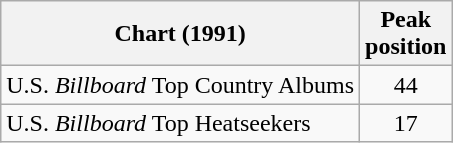<table class="wikitable">
<tr>
<th>Chart (1991)</th>
<th>Peak<br>position</th>
</tr>
<tr>
<td>U.S. <em>Billboard</em> Top Country Albums</td>
<td align="center">44</td>
</tr>
<tr>
<td>U.S. <em>Billboard</em> Top Heatseekers</td>
<td align="center">17</td>
</tr>
</table>
